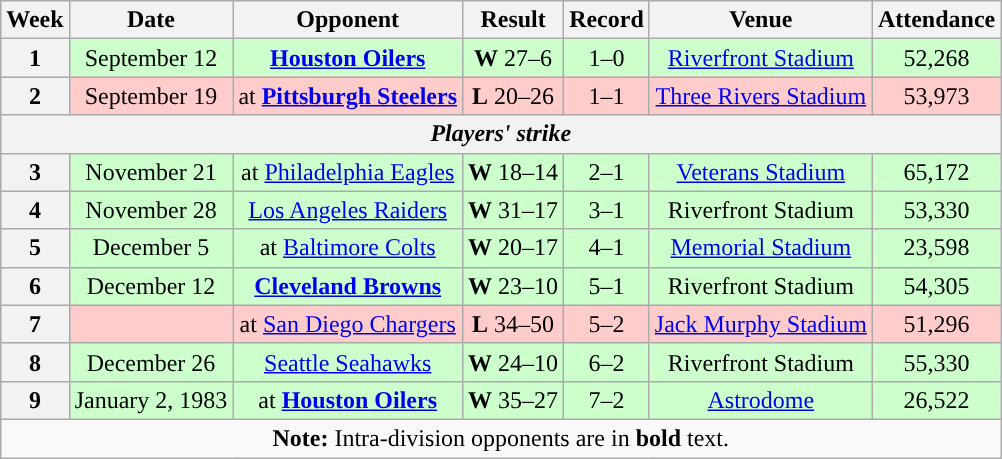<table class="wikitable" style="text-align:center">
<tr>
<th>Week</th>
<th>Date</th>
<th>Opponent</th>
<th>Result</th>
<th>Record</th>
<th>Venue</th>
<th>Attendance</th>
</tr>
<tr style="background:#cfc">
<th>1</th>
<td>September 12</td>
<td><strong><a href='#'>Houston Oilers</a></strong></td>
<td><strong>W</strong> 27–6</td>
<td>1–0</td>
<td><a href='#'>Riverfront Stadium</a></td>
<td>52,268</td>
</tr>
<tr style="background:#fcc">
<th>2</th>
<td>September 19</td>
<td>at <strong><a href='#'>Pittsburgh Steelers</a></strong></td>
<td><strong>L</strong> 20–26</td>
<td>1–1</td>
<td><a href='#'>Three Rivers Stadium</a></td>
<td>53,973</td>
</tr>
<tr>
<th colspan="7"><em>Players' strike</em></th>
</tr>
<tr style="background:#cfc">
<th>3</th>
<td>November 21</td>
<td>at <a href='#'>Philadelphia Eagles</a></td>
<td><strong>W</strong> 18–14</td>
<td>2–1</td>
<td><a href='#'>Veterans Stadium</a></td>
<td>65,172</td>
</tr>
<tr style="background:#cfc">
<th>4</th>
<td>November 28</td>
<td><a href='#'>Los Angeles Raiders</a></td>
<td><strong>W</strong> 31–17</td>
<td>3–1</td>
<td>Riverfront Stadium</td>
<td>53,330</td>
</tr>
<tr style="background:#cfc">
<th>5</th>
<td>December 5</td>
<td>at <a href='#'>Baltimore Colts</a></td>
<td><strong>W</strong> 20–17</td>
<td>4–1</td>
<td><a href='#'>Memorial Stadium</a></td>
<td>23,598</td>
</tr>
<tr style="background:#cfc">
<th>6</th>
<td>December 12</td>
<td><strong><a href='#'>Cleveland Browns</a></strong></td>
<td><strong>W</strong> 23–10</td>
<td>5–1</td>
<td>Riverfront Stadium</td>
<td>54,305</td>
</tr>
<tr style="background:#fcc">
<th>7</th>
<td></td>
<td>at <a href='#'>San Diego Chargers</a></td>
<td><strong>L</strong> 34–50</td>
<td>5–2</td>
<td><a href='#'>Jack Murphy Stadium</a></td>
<td>51,296</td>
</tr>
<tr style="background:#cfc">
<th>8</th>
<td>December 26</td>
<td><a href='#'>Seattle Seahawks</a></td>
<td><strong>W</strong> 24–10</td>
<td>6–2</td>
<td>Riverfront Stadium</td>
<td>55,330</td>
</tr>
<tr style="background:#cfc">
<th>9</th>
<td>January 2, 1983</td>
<td>at <strong><a href='#'>Houston Oilers</a></strong></td>
<td><strong>W</strong> 35–27</td>
<td>7–2</td>
<td><a href='#'>Astrodome</a></td>
<td>26,522</td>
</tr>
<tr>
<td colspan="7"><strong>Note:</strong> Intra-division opponents are in <strong>bold</strong> text.</td>
</tr>
</table>
